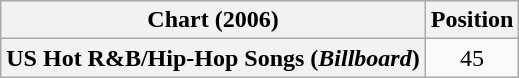<table class="wikitable plainrowheaders" style="text-align:center">
<tr>
<th scope="col">Chart (2006)</th>
<th scope="col">Position</th>
</tr>
<tr>
<th scope="row">US Hot R&B/Hip-Hop Songs (<em>Billboard</em>)</th>
<td>45</td>
</tr>
</table>
